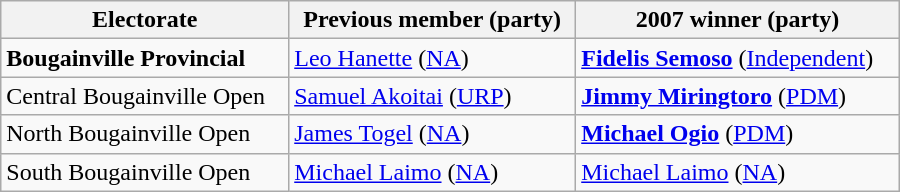<table class="wikitable" style="text-align: left;" width="600">
<tr>
<th>Electorate</th>
<th>Previous member (party)</th>
<th>2007 winner (party)</th>
</tr>
<tr>
<td><strong>Bougainville Provincial</strong></td>
<td><a href='#'>Leo Hanette</a> (<a href='#'>NA</a>)</td>
<td><strong><a href='#'>Fidelis Semoso</a></strong> (<a href='#'>Independent</a>) </td>
</tr>
<tr>
<td>Central Bougainville Open</td>
<td><a href='#'>Samuel Akoitai</a> (<a href='#'>URP</a>)</td>
<td><strong><a href='#'>Jimmy Miringtoro</a></strong> (<a href='#'>PDM</a>) </td>
</tr>
<tr>
<td>North Bougainville Open</td>
<td><a href='#'>James Togel</a> (<a href='#'>NA</a>)</td>
<td><strong><a href='#'>Michael Ogio</a></strong> (<a href='#'>PDM</a>) </td>
</tr>
<tr>
<td>South Bougainville Open</td>
<td><a href='#'>Michael Laimo</a> (<a href='#'>NA</a>)</td>
<td><a href='#'>Michael Laimo</a> (<a href='#'>NA</a>) </td>
</tr>
</table>
